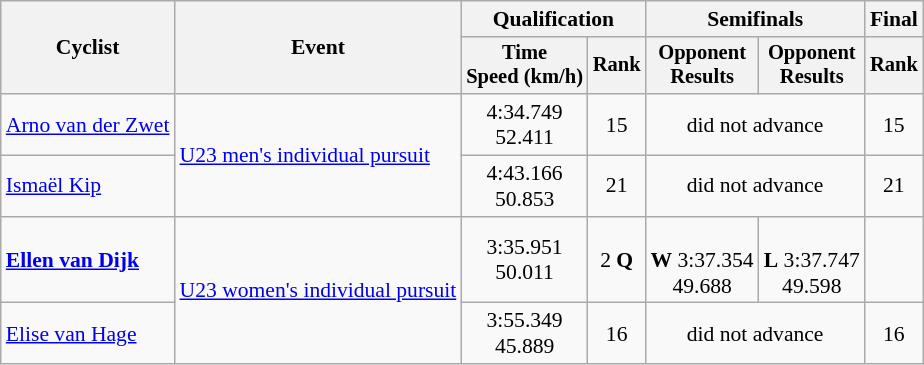<table class="wikitable" style="font-size:90%">
<tr>
<th rowspan="2">Cyclist</th>
<th rowspan="2">Event</th>
<th colspan=2>Qualification</th>
<th colspan=2>Semifinals</th>
<th colspan=2>Final</th>
</tr>
<tr style="font-size:95%">
<th>Time<br>Speed (km/h)</th>
<th>Rank</th>
<th>Opponent<br>Results</th>
<th>Opponent<br>Results</th>
<th>Rank</th>
</tr>
<tr align=center>
<td align=left><a href='#'>Arno van der Zwet</a></td>
<td align=left rowspan=2><a href='#'>U23 men's individual pursuit</a></td>
<td>4:34.749<br>52.411</td>
<td>15</td>
<td colspan=2>did not advance</td>
<td>15</td>
</tr>
<tr align=center>
<td align=left><a href='#'>Ismaël Kip</a></td>
<td>4:43.166<br>50.853</td>
<td>21</td>
<td colspan=2>did not advance</td>
<td>21</td>
</tr>
<tr align=center>
<td align=left><strong><a href='#'>Ellen van Dijk</a></strong></td>
<td align=left rowspan=2><a href='#'>U23 women's individual pursuit</a></td>
<td>3:35.951<br>50.011</td>
<td>2 <strong>Q</strong></td>
<td><br><strong>W</strong> 3:37.354<br>49.688</td>
<td><br><strong>L</strong> 3:37.747<br>49.598</td>
<td></td>
</tr>
<tr align=center>
<td align=left><a href='#'>Elise van Hage</a></td>
<td>3:55.349<br>45.889</td>
<td>16</td>
<td colspan=2>did not advance</td>
<td>16</td>
</tr>
</table>
